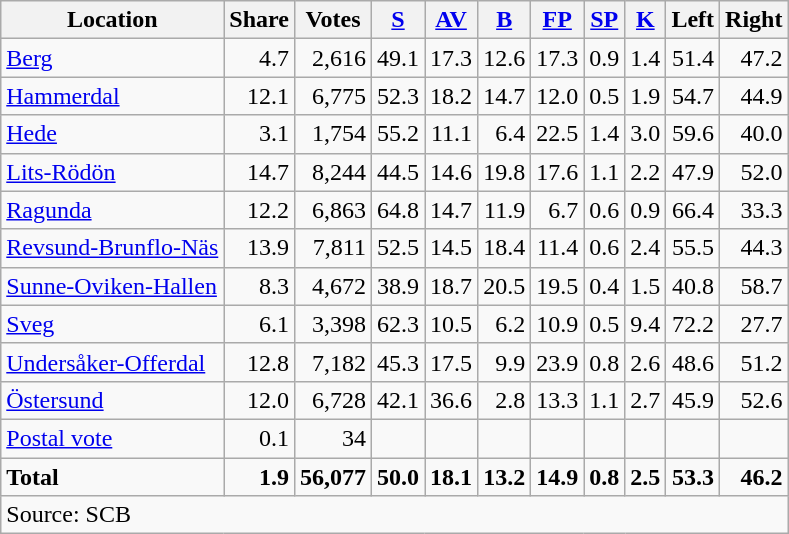<table class="wikitable sortable" style=text-align:right>
<tr>
<th>Location</th>
<th>Share</th>
<th>Votes</th>
<th><a href='#'>S</a></th>
<th><a href='#'>AV</a></th>
<th><a href='#'>B</a></th>
<th><a href='#'>FP</a></th>
<th><a href='#'>SP</a></th>
<th><a href='#'>K</a></th>
<th>Left</th>
<th>Right</th>
</tr>
<tr>
<td align=left><a href='#'>Berg</a></td>
<td>4.7</td>
<td>2,616</td>
<td>49.1</td>
<td>17.3</td>
<td>12.6</td>
<td>17.3</td>
<td>0.9</td>
<td>1.4</td>
<td>51.4</td>
<td>47.2</td>
</tr>
<tr>
<td align=left><a href='#'>Hammerdal</a></td>
<td>12.1</td>
<td>6,775</td>
<td>52.3</td>
<td>18.2</td>
<td>14.7</td>
<td>12.0</td>
<td>0.5</td>
<td>1.9</td>
<td>54.7</td>
<td>44.9</td>
</tr>
<tr>
<td align=left><a href='#'>Hede</a></td>
<td>3.1</td>
<td>1,754</td>
<td>55.2</td>
<td>11.1</td>
<td>6.4</td>
<td>22.5</td>
<td>1.4</td>
<td>3.0</td>
<td>59.6</td>
<td>40.0</td>
</tr>
<tr>
<td align=left><a href='#'>Lits-Rödön</a></td>
<td>14.7</td>
<td>8,244</td>
<td>44.5</td>
<td>14.6</td>
<td>19.8</td>
<td>17.6</td>
<td>1.1</td>
<td>2.2</td>
<td>47.9</td>
<td>52.0</td>
</tr>
<tr>
<td align=left><a href='#'>Ragunda</a></td>
<td>12.2</td>
<td>6,863</td>
<td>64.8</td>
<td>14.7</td>
<td>11.9</td>
<td>6.7</td>
<td>0.6</td>
<td>0.9</td>
<td>66.4</td>
<td>33.3</td>
</tr>
<tr>
<td align=left><a href='#'>Revsund-Brunflo-Näs</a></td>
<td>13.9</td>
<td>7,811</td>
<td>52.5</td>
<td>14.5</td>
<td>18.4</td>
<td>11.4</td>
<td>0.6</td>
<td>2.4</td>
<td>55.5</td>
<td>44.3</td>
</tr>
<tr>
<td align=left><a href='#'>Sunne-Oviken-Hallen</a></td>
<td>8.3</td>
<td>4,672</td>
<td>38.9</td>
<td>18.7</td>
<td>20.5</td>
<td>19.5</td>
<td>0.4</td>
<td>1.5</td>
<td>40.8</td>
<td>58.7</td>
</tr>
<tr>
<td align=left><a href='#'>Sveg</a></td>
<td>6.1</td>
<td>3,398</td>
<td>62.3</td>
<td>10.5</td>
<td>6.2</td>
<td>10.9</td>
<td>0.5</td>
<td>9.4</td>
<td>72.2</td>
<td>27.7</td>
</tr>
<tr>
<td align=left><a href='#'>Undersåker-Offerdal</a></td>
<td>12.8</td>
<td>7,182</td>
<td>45.3</td>
<td>17.5</td>
<td>9.9</td>
<td>23.9</td>
<td>0.8</td>
<td>2.6</td>
<td>48.6</td>
<td>51.2</td>
</tr>
<tr>
<td align=left><a href='#'>Östersund</a></td>
<td>12.0</td>
<td>6,728</td>
<td>42.1</td>
<td>36.6</td>
<td>2.8</td>
<td>13.3</td>
<td>1.1</td>
<td>2.7</td>
<td>45.9</td>
<td>52.6</td>
</tr>
<tr>
<td align=left><a href='#'>Postal vote</a></td>
<td>0.1</td>
<td>34</td>
<td></td>
<td></td>
<td></td>
<td></td>
<td></td>
<td></td>
<td></td>
<td></td>
</tr>
<tr>
<td align=left><strong>Total</strong></td>
<td><strong>1.9</strong></td>
<td><strong>56,077</strong></td>
<td><strong>50.0</strong></td>
<td><strong>18.1</strong></td>
<td><strong>13.2</strong></td>
<td><strong>14.9</strong></td>
<td><strong>0.8</strong></td>
<td><strong>2.5</strong></td>
<td><strong>53.3</strong></td>
<td><strong>46.2</strong></td>
</tr>
<tr>
<td align=left colspan=11>Source: SCB </td>
</tr>
</table>
